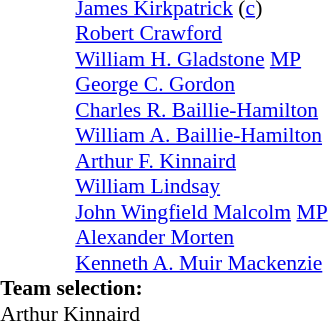<table cellspacing="0" cellpadding="0" style="font-size:90%; margin:0.2em auto;">
<tr>
<th width="25"></th>
<th width="25"></th>
</tr>
<tr>
<td></td>
<td></td>
<td><a href='#'>James Kirkpatrick</a> (<a href='#'>c</a>)</td>
</tr>
<tr>
<td></td>
<td></td>
<td><a href='#'>Robert Crawford</a></td>
</tr>
<tr>
<td></td>
<td></td>
<td><a href='#'>William H. Gladstone</a> <a href='#'>MP</a></td>
</tr>
<tr>
<td></td>
<td></td>
<td><a href='#'>George C. Gordon</a></td>
</tr>
<tr>
<td></td>
<td></td>
<td><a href='#'>Charles R. Baillie-Hamilton</a></td>
</tr>
<tr>
<td></td>
<td></td>
<td><a href='#'>William A. Baillie-Hamilton</a></td>
</tr>
<tr>
<td></td>
<td></td>
<td><a href='#'>Arthur F. Kinnaird</a></td>
</tr>
<tr>
<td></td>
<td></td>
<td><a href='#'>William Lindsay</a></td>
</tr>
<tr>
<td></td>
<td></td>
<td><a href='#'>John Wingfield Malcolm</a> <a href='#'>MP</a></td>
</tr>
<tr>
<td></td>
<td></td>
<td><a href='#'>Alexander Morten</a></td>
</tr>
<tr>
<td></td>
<td></td>
<td><a href='#'>Kenneth A. Muir Mackenzie</a></td>
</tr>
<tr>
<td colspan=3><strong>Team selection:</strong></td>
</tr>
<tr>
<td colspan="4"> Arthur Kinnaird</td>
</tr>
</table>
